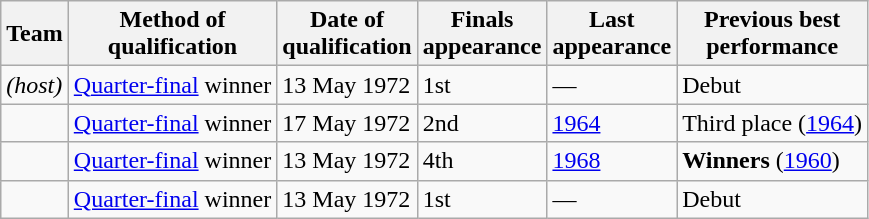<table class="wikitable sortable">
<tr>
<th>Team</th>
<th>Method of<br>qualification</th>
<th>Date of<br>qualification</th>
<th data-sort-type="number">Finals<br>appearance</th>
<th>Last<br>appearance</th>
<th>Previous best<br>performance</th>
</tr>
<tr>
<td style="white-space:nowrap"> <em>(host)</em></td>
<td><a href='#'>Quarter-final</a> winner</td>
<td>13 May 1972</td>
<td>1st</td>
<td>—</td>
<td data-sort-value="99">Debut</td>
</tr>
<tr>
<td style="white-space:nowrap"></td>
<td><a href='#'>Quarter-final</a> winner</td>
<td>17 May 1972</td>
<td>2nd</td>
<td><a href='#'>1964</a></td>
<td data-sort-value="3">Third place (<a href='#'>1964</a>)</td>
</tr>
<tr>
<td style="white-space:nowrap"></td>
<td><a href='#'>Quarter-final</a> winner</td>
<td>13 May 1972</td>
<td>4th</td>
<td><a href='#'>1968</a></td>
<td data-sort-value="1"><strong>Winners</strong> (<a href='#'>1960</a>)</td>
</tr>
<tr>
<td style="white-space:nowrap"></td>
<td><a href='#'>Quarter-final</a> winner</td>
<td>13 May 1972</td>
<td>1st</td>
<td>—</td>
<td data-sort-value="99">Debut</td>
</tr>
</table>
